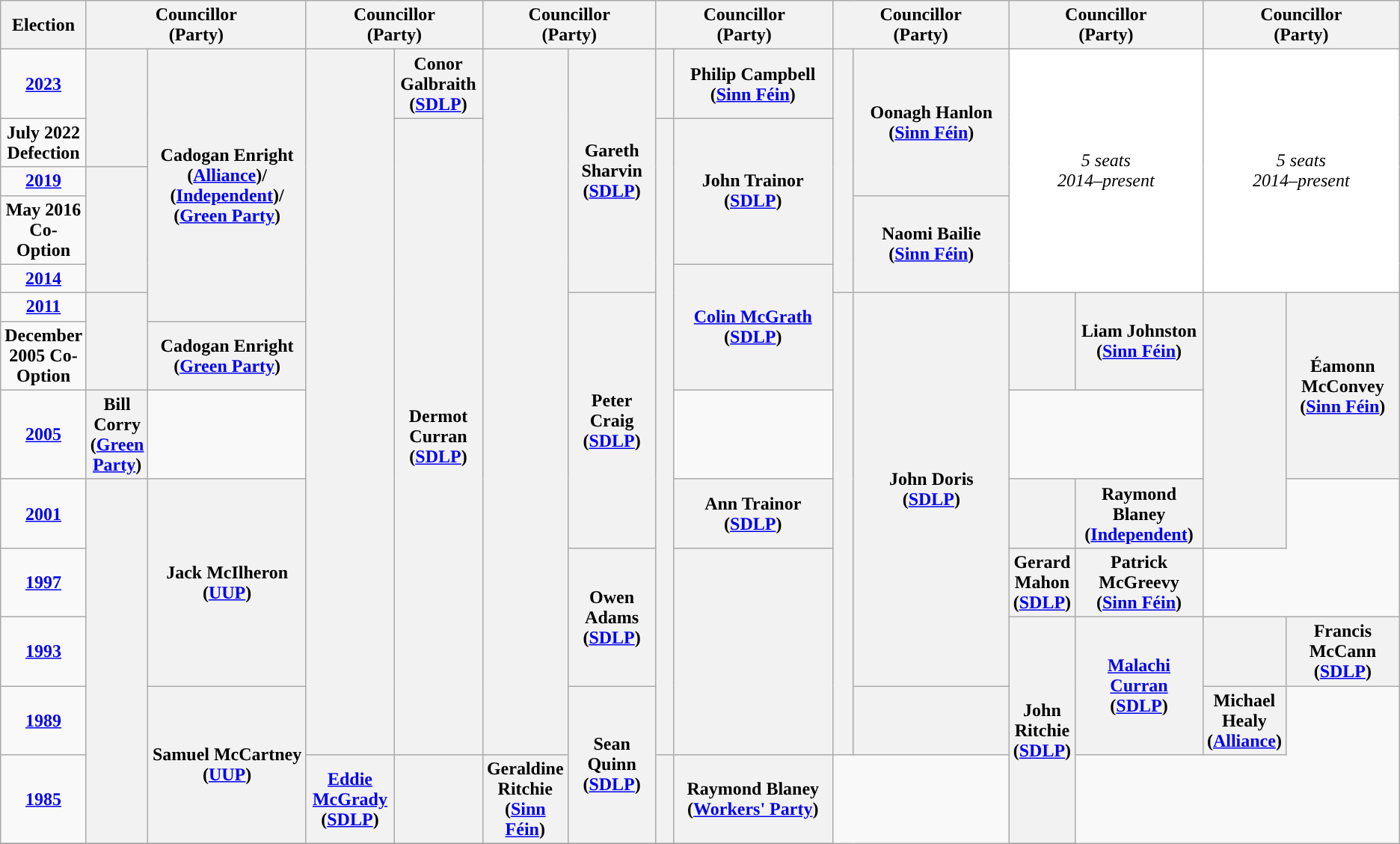<table class="wikitable" style="text-align:center">
<tr>
<th scope="col" width="50">Election</th>
<th scope="col" width="150" colspan = "2">Councillor<br> (Party)</th>
<th scope="col" width="150" colspan = "2">Councillor<br> (Party)</th>
<th scope="col" width="150" colspan = "2">Councillor<br> (Party)</th>
<th scope="col" width="150" colspan = "2">Councillor<br> (Party)</th>
<th scope="col" width="150" colspan = "2">Councillor<br> (Party)</th>
<th scope="col" width="150" colspan = "2">Councillor<br> (Party)</th>
<th scope="col" width="150" colspan = "2">Councillor<br> (Party)</th>
</tr>
<tr>
<td><strong><a href='#'>2023</a></strong></td>
<th rowspan="2" width="1" style="background-color: "></th>
<th rowspan = "6">Cadogan Enright <br> (<a href='#'>Alliance</a>)/ <br> (<a href='#'>Independent</a>)/ (<a href='#'>Green Party</a>)</th>
<th rowspan="12" width="1" style="background-color: "></th>
<th rowspan = "1">Conor Galbraith <br> (<a href='#'>SDLP</a>)</th>
<th rowspan="12" width="1" style="background-color: "></th>
<th rowspan = "5">Gareth Sharvin <br> (<a href='#'>SDLP</a>)</th>
<th rowspan="1" width="1" style="background-color: "></th>
<th rowspan = "1">Philip Campbell <br> (<a href='#'>Sinn Féin</a>)</th>
<th rowspan="5" width="1" style="background-color: "></th>
<th rowspan = "3">Oonagh Hanlon <br> (<a href='#'>Sinn Féin</a>)</th>
<td colspan="2" rowspan="5" style="background-color:#FFFFFF"><em>5 seats<br>2014–present</em></td>
<td colspan="2" rowspan="5" style="background-color:#FFFFFF"><em>5 seats<br>2014–present</em></td>
</tr>
<tr>
<td><strong>July 2022 Defection</strong></td>
<th rowspan = "11">Dermot Curran <br> (<a href='#'>SDLP</a>)</th>
<th rowspan="11" width="1" style="background-color: "></th>
<th rowspan = "3">John Trainor <br> (<a href='#'>SDLP</a>)</th>
</tr>
<tr>
<td><strong><a href='#'>2019</a></strong></td>
<th rowspan="3" width="1" style="background-color: "></th>
</tr>
<tr>
<td><strong>May 2016 Co-Option</strong></td>
<th rowspan = "2">Naomi Bailie <br> (<a href='#'>Sinn Féin</a>)</th>
</tr>
<tr>
<td><strong><a href='#'>2014</a></strong></td>
<th rowspan = "3"><a href='#'>Colin McGrath</a> <br> (<a href='#'>SDLP</a>)</th>
</tr>
<tr>
<td><strong><a href='#'>2011</a></strong></td>
<th rowspan="2" width="1" style="background-color: "></th>
<th rowspan = "4">Peter Craig <br> (<a href='#'>SDLP</a>)</th>
<th rowspan="7" width="1" style="background-color: "></th>
<th rowspan = "6">John Doris <br> (<a href='#'>SDLP</a>)</th>
<th rowspan="2" width="1" style="background-color: "></th>
<th rowspan = "2">Liam Johnston <br> (<a href='#'>Sinn Féin</a>)</th>
<th rowspan="4" width="1" style="background-color: "></th>
<th rowspan = "3">Éamonn McConvey <br> (<a href='#'>Sinn Féin</a>)</th>
</tr>
<tr>
<td><strong>December 2005 Co-Option</strong></td>
<th rowspan = "1">Cadogan Enright <br> (<a href='#'>Green Party</a>)</th>
</tr>
<tr>
<td><strong><a href='#'>2005</a></strong></td>
<th rowspan = "1">Bill Corry <br> (<a href='#'>Green Party</a>)</th>
</tr>
<tr>
<td><strong><a href='#'>2001</a></strong></td>
<th rowspan="5" width="1" style="background-color: "></th>
<th rowspan = "3">Jack McIlheron <br> (<a href='#'>UUP</a>)</th>
<th rowspan = "1">Ann Trainor <br> (<a href='#'>SDLP</a>)</th>
<th rowspan="1" width="1" style="background-color: "></th>
<th rowspan = "1">Raymond Blaney <br> (<a href='#'>Independent</a>)</th>
</tr>
<tr>
<td><strong><a href='#'>1997</a></strong></td>
<th rowspan = "2">Owen Adams <br> (<a href='#'>SDLP</a>)</th>
<th rowspan="3" width="1" style="background-color: "></th>
<th rowspan = "1">Gerard Mahon <br> (<a href='#'>SDLP</a>)</th>
<th rowspan = "1">Patrick McGreevy <br> (<a href='#'>Sinn Féin</a>)</th>
</tr>
<tr>
<td><strong><a href='#'>1993</a></strong></td>
<th rowspan = "3">John Ritchie <br> (<a href='#'>SDLP</a>)</th>
<th rowspan = "2"><a href='#'>Malachi Curran</a> <br> (<a href='#'>SDLP</a>)</th>
<th rowspan="1" width="1" style="background-color: "></th>
<th rowspan = "1">Francis McCann <br> (<a href='#'>SDLP</a>)</th>
</tr>
<tr>
<td><strong><a href='#'>1989</a></strong></td>
<th rowspan = "2">Samuel McCartney <br> (<a href='#'>UUP</a>)</th>
<th rowspan = "2">Sean Quinn <br> (<a href='#'>SDLP</a>)</th>
<th rowspan="1" width="1" style="background-color: "></th>
<th rowspan = "1">Michael Healy <br> (<a href='#'>Alliance</a>)</th>
</tr>
<tr>
<td><strong><a href='#'>1985</a></strong></td>
<th rowspan = "1"><a href='#'>Eddie McGrady</a> <br> (<a href='#'>SDLP</a>)</th>
<th rowspan="1" width="1" style="background-color: "></th>
<th rowspan = "1">Geraldine Ritchie <br> (<a href='#'>Sinn Féin</a>)</th>
<th rowspan="1" width="1" style="background-color: "></th>
<th rowspan = "1">Raymond Blaney <br> (<a href='#'>Workers' Party</a>)</th>
</tr>
<tr>
</tr>
</table>
